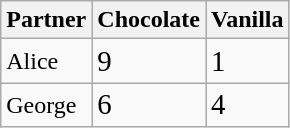<table class="wikitable">
<tr>
<th>Partner</th>
<th>Chocolate</th>
<th>Vanilla</th>
</tr>
<tr>
<td>Alice</td>
<td><big>9</big></td>
<td><big>1</big></td>
</tr>
<tr>
<td>George</td>
<td><big>6</big></td>
<td><big>4</big></td>
</tr>
</table>
